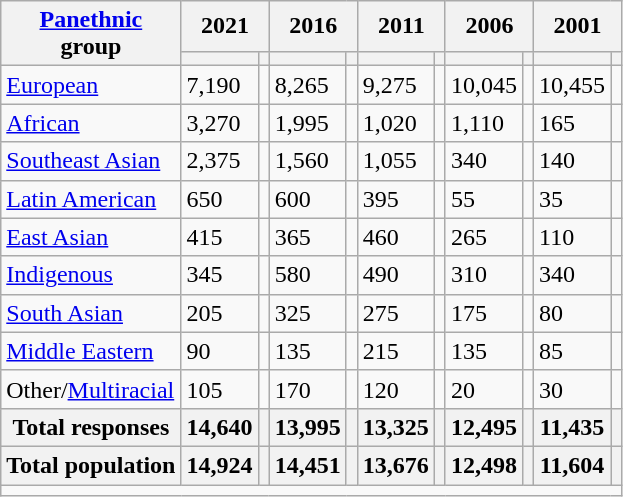<table class="wikitable collapsible sortable">
<tr>
<th rowspan="2"><a href='#'>Panethnic</a><br>group</th>
<th colspan="2">2021</th>
<th colspan="2">2016</th>
<th colspan="2">2011</th>
<th colspan="2">2006</th>
<th colspan="2">2001</th>
</tr>
<tr>
<th><a href='#'></a></th>
<th></th>
<th></th>
<th></th>
<th></th>
<th></th>
<th></th>
<th></th>
<th></th>
<th></th>
</tr>
<tr>
<td><a href='#'>European</a></td>
<td>7,190</td>
<td></td>
<td>8,265</td>
<td></td>
<td>9,275</td>
<td></td>
<td>10,045</td>
<td></td>
<td>10,455</td>
<td></td>
</tr>
<tr>
<td><a href='#'>African</a></td>
<td>3,270</td>
<td></td>
<td>1,995</td>
<td></td>
<td>1,020</td>
<td></td>
<td>1,110</td>
<td></td>
<td>165</td>
<td></td>
</tr>
<tr>
<td><a href='#'>Southeast Asian</a></td>
<td>2,375</td>
<td></td>
<td>1,560</td>
<td></td>
<td>1,055</td>
<td></td>
<td>340</td>
<td></td>
<td>140</td>
<td></td>
</tr>
<tr>
<td><a href='#'>Latin American</a></td>
<td>650</td>
<td></td>
<td>600</td>
<td></td>
<td>395</td>
<td></td>
<td>55</td>
<td></td>
<td>35</td>
<td></td>
</tr>
<tr>
<td><a href='#'>East Asian</a></td>
<td>415</td>
<td></td>
<td>365</td>
<td></td>
<td>460</td>
<td></td>
<td>265</td>
<td></td>
<td>110</td>
<td></td>
</tr>
<tr>
<td><a href='#'>Indigenous</a></td>
<td>345</td>
<td></td>
<td>580</td>
<td></td>
<td>490</td>
<td></td>
<td>310</td>
<td></td>
<td>340</td>
<td></td>
</tr>
<tr>
<td><a href='#'>South Asian</a></td>
<td>205</td>
<td></td>
<td>325</td>
<td></td>
<td>275</td>
<td></td>
<td>175</td>
<td></td>
<td>80</td>
<td></td>
</tr>
<tr>
<td><a href='#'>Middle Eastern</a></td>
<td>90</td>
<td></td>
<td>135</td>
<td></td>
<td>215</td>
<td></td>
<td>135</td>
<td></td>
<td>85</td>
<td></td>
</tr>
<tr>
<td>Other/<a href='#'>Multiracial</a></td>
<td>105</td>
<td></td>
<td>170</td>
<td></td>
<td>120</td>
<td></td>
<td>20</td>
<td></td>
<td>30</td>
<td></td>
</tr>
<tr>
<th>Total responses</th>
<th>14,640</th>
<th></th>
<th>13,995</th>
<th></th>
<th>13,325</th>
<th></th>
<th>12,495</th>
<th></th>
<th>11,435</th>
<th></th>
</tr>
<tr>
<th>Total population</th>
<th>14,924</th>
<th></th>
<th>14,451</th>
<th></th>
<th>13,676</th>
<th></th>
<th>12,498</th>
<th></th>
<th>11,604</th>
<th></th>
</tr>
<tr class="sortbottom">
<td colspan="15"></td>
</tr>
</table>
